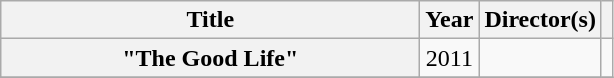<table class="wikitable plainrowheaders" style="text-align:center;" border="1">
<tr>
<th scope="col" style="width:17em;">Title</th>
<th scope="col">Year</th>
<th scope="col">Director(s)</th>
<th></th>
</tr>
<tr>
<th scope="row">"The Good Life"</th>
<td>2011</td>
<td></td>
<td></td>
</tr>
<tr>
</tr>
</table>
